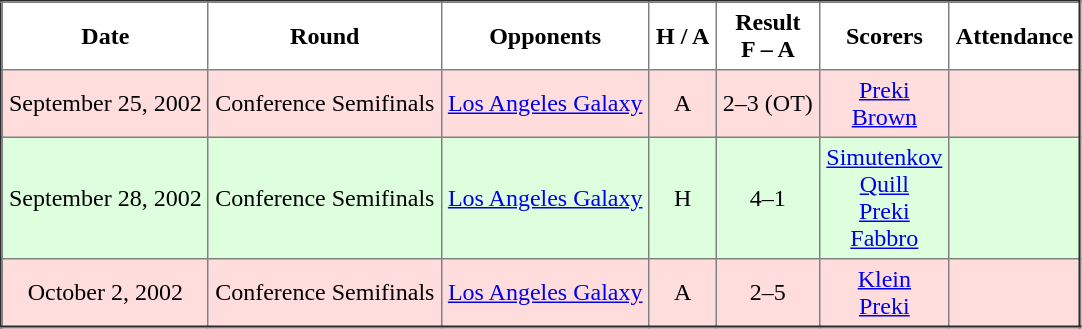<table border="2" cellpadding="4" style="border-collapse:collapse; text-align:center;">
<tr>
<th><strong>Date</strong></th>
<th><strong>Round</strong></th>
<th><strong>Opponents</strong></th>
<th><strong>H / A</strong></th>
<th><strong>Result<br>F – A</strong></th>
<th><strong>Scorers</strong></th>
<th><strong>Attendance</strong></th>
</tr>
<tr bgcolor="#ffdddd">
<td>September 25, 2002</td>
<td>Conference Semifinals</td>
<td><a href='#'>Los Angeles Galaxy</a></td>
<td>A</td>
<td>2–3 (OT)</td>
<td><a href='#'>Preki</a> <br> <a href='#'>Brown</a></td>
<td></td>
</tr>
<tr bgcolor="#ddffdd">
<td>September 28, 2002</td>
<td>Conference Semifinals</td>
<td><a href='#'>Los Angeles Galaxy</a></td>
<td>H</td>
<td>4–1</td>
<td><a href='#'>Simutenkov</a> <br> <a href='#'>Quill</a> <br> <a href='#'>Preki</a> <br> <a href='#'>Fabbro</a></td>
<td></td>
</tr>
<tr bgcolor="#ffdddd">
<td>October 2, 2002</td>
<td>Conference Semifinals</td>
<td><a href='#'>Los Angeles Galaxy</a></td>
<td>A</td>
<td>2–5</td>
<td><a href='#'>Klein</a> <br> <a href='#'>Preki</a></td>
<td></td>
</tr>
</table>
